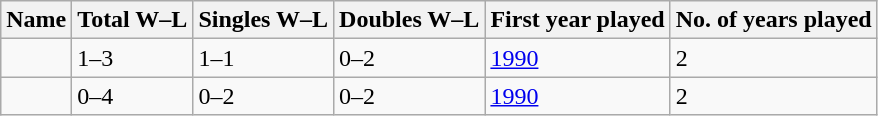<table class="sortable wikitable">
<tr>
<th>Name</th>
<th>Total W–L</th>
<th>Singles W–L</th>
<th>Doubles W–L</th>
<th>First year played</th>
<th>No. of years played</th>
</tr>
<tr>
<td></td>
<td>1–3</td>
<td>1–1</td>
<td>0–2</td>
<td><a href='#'>1990</a></td>
<td>2</td>
</tr>
<tr>
<td></td>
<td>0–4</td>
<td>0–2</td>
<td>0–2</td>
<td><a href='#'>1990</a></td>
<td>2</td>
</tr>
</table>
